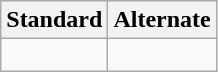<table class="wikitable" style="float: centre; width: auto;">
<tr>
<th scope="col">Standard</th>
<th scope="col">Alternate</th>
</tr>
<tr style="font-size: 325%; line-height: 1em; text-align: centre; font-family: serif;">
<td></td>
<td></td>
</tr>
</table>
